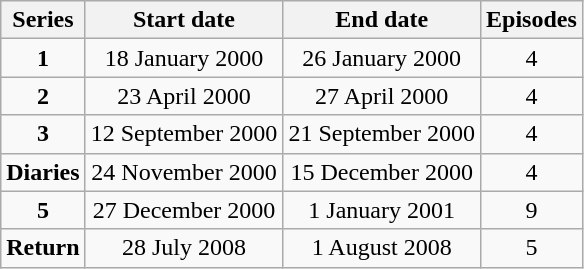<table class="wikitable" style="text-align:center;">
<tr>
<th>Series</th>
<th>Start date</th>
<th>End date</th>
<th>Episodes</th>
</tr>
<tr>
<td><strong>1</strong></td>
<td>18 January 2000</td>
<td>26 January 2000</td>
<td>4</td>
</tr>
<tr>
<td><strong>2</strong></td>
<td>23 April 2000</td>
<td>27 April 2000</td>
<td>4</td>
</tr>
<tr>
<td><strong>3</strong></td>
<td>12 September 2000</td>
<td>21 September 2000</td>
<td>4</td>
</tr>
<tr>
<td><strong>Diaries</strong></td>
<td>24 November 2000</td>
<td>15 December 2000</td>
<td>4</td>
</tr>
<tr>
<td><strong>5</strong></td>
<td>27 December 2000</td>
<td>1 January 2001</td>
<td>9</td>
</tr>
<tr>
<td><strong>Return</strong></td>
<td>28 July 2008</td>
<td>1 August 2008</td>
<td>5</td>
</tr>
</table>
